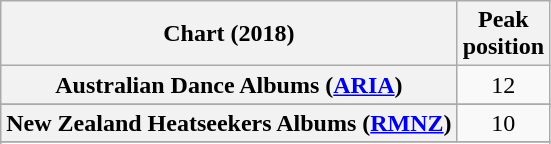<table class="wikitable sortable plainrowheaders" style="text-align:center;">
<tr>
<th scope="col">Chart (2018)</th>
<th scope="col">Peak<br>position</th>
</tr>
<tr>
<th scope="row">Australian Dance Albums (<a href='#'>ARIA</a>)</th>
<td>12</td>
</tr>
<tr>
</tr>
<tr>
</tr>
<tr>
</tr>
<tr>
</tr>
<tr>
</tr>
<tr>
</tr>
<tr>
</tr>
<tr>
</tr>
<tr>
<th scope="row">New Zealand Heatseekers Albums (<a href='#'>RMNZ</a>)</th>
<td>10</td>
</tr>
<tr>
</tr>
<tr>
</tr>
<tr>
</tr>
<tr>
</tr>
<tr>
</tr>
<tr>
</tr>
<tr>
</tr>
<tr>
</tr>
<tr>
</tr>
</table>
